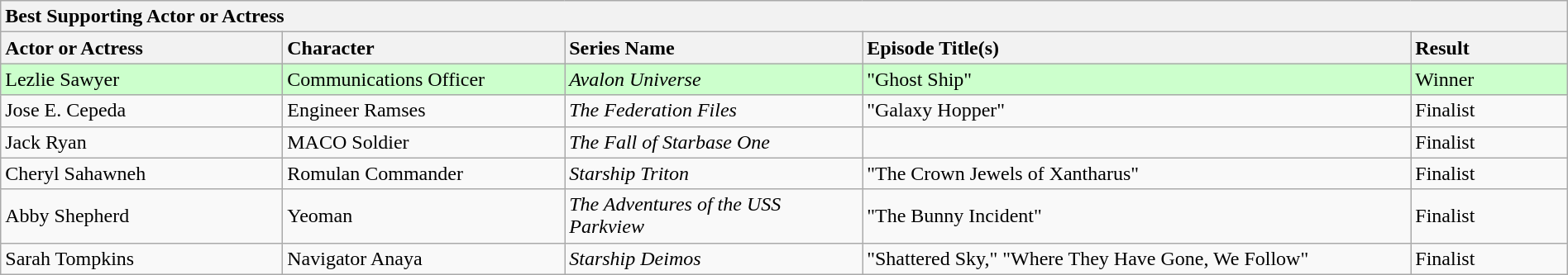<table class="wikitable" width=100%>
<tr>
<th colspan="5" ! style="text-align:left;">Best Supporting Actor or Actress</th>
</tr>
<tr>
<th style="text-align:left; width: 18%;"><strong>Actor or Actress</strong></th>
<th style="text-align:left; width: 18%;"><strong>Character</strong></th>
<th style="text-align:left; width: 19%;"><strong>Series Name</strong></th>
<th style="text-align:left; width: 35%;"><strong>Episode Title(s)</strong></th>
<th style="text-align:left; width: 10%;"><strong>Result</strong></th>
</tr>
<tr style="background-color:#ccffcc;">
<td>Lezlie Sawyer</td>
<td>Communications Officer</td>
<td><em>Avalon Universe</em></td>
<td>"Ghost Ship"</td>
<td>Winner</td>
</tr>
<tr>
<td>Jose E. Cepeda</td>
<td>Engineer Ramses</td>
<td><em>The Federation Files</em></td>
<td>"Galaxy Hopper"</td>
<td>Finalist</td>
</tr>
<tr>
<td>Jack Ryan</td>
<td>MACO Soldier</td>
<td><em>The Fall of Starbase One</em></td>
<td></td>
<td>Finalist</td>
</tr>
<tr>
<td>Cheryl Sahawneh</td>
<td>Romulan Commander</td>
<td><em>Starship Triton</em></td>
<td>"The Crown Jewels of Xantharus"</td>
<td>Finalist</td>
</tr>
<tr>
<td>Abby Shepherd</td>
<td>Yeoman</td>
<td><em>The Adventures of the USS Parkview</em></td>
<td>"The Bunny Incident"</td>
<td>Finalist</td>
</tr>
<tr>
<td>Sarah Tompkins</td>
<td>Navigator Anaya</td>
<td><em>Starship Deimos</em></td>
<td>"Shattered Sky," "Where They Have Gone, We Follow"</td>
<td>Finalist</td>
</tr>
</table>
